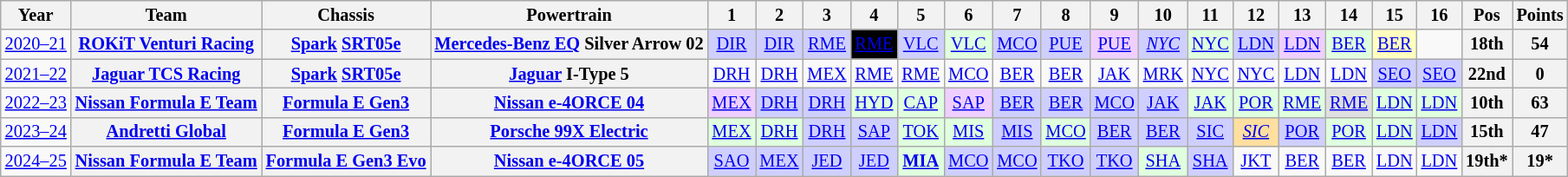<table class="wikitable" style="text-align:center; font-size:85%">
<tr>
<th>Year</th>
<th>Team</th>
<th>Chassis</th>
<th>Powertrain</th>
<th>1</th>
<th>2</th>
<th>3</th>
<th>4</th>
<th>5</th>
<th>6</th>
<th>7</th>
<th>8</th>
<th>9</th>
<th>10</th>
<th>11</th>
<th>12</th>
<th>13</th>
<th>14</th>
<th>15</th>
<th>16</th>
<th>Pos</th>
<th>Points</th>
</tr>
<tr>
<td nowrap><a href='#'>2020–21</a></td>
<th nowrap><a href='#'>ROKiT Venturi Racing</a></th>
<th nowrap><a href='#'>Spark</a> <a href='#'>SRT05e</a></th>
<th nowrap><a href='#'>Mercedes-Benz EQ</a> Silver Arrow 02</th>
<td style="background:#CFCFFF;"><a href='#'>DIR</a><br></td>
<td style="background:#CFCFFF;"><a href='#'>DIR</a><br></td>
<td style="background:#CFCFFF;"><a href='#'>RME</a><br></td>
<td style="background-color:#000000;color:white"><a href='#'><span>RME</span></a><br></td>
<td style="background:#CFCFFF;"><a href='#'>VLC</a><br></td>
<td style="background:#DFFFDF;"><a href='#'>VLC</a><br></td>
<td style="background:#CFCFFF;"><a href='#'>MCO</a><br></td>
<td style="background:#CFCFFF;"><a href='#'>PUE</a><br></td>
<td style="background:#EFCFFF;"><a href='#'>PUE</a><br></td>
<td style="background:#CFCFFF;"><em><a href='#'>NYC</a></em><br></td>
<td style="background:#DFFFDF;"><a href='#'>NYC</a><br></td>
<td style="background:#CFCFFF;"><a href='#'>LDN</a><br></td>
<td style="background:#EFCFFF;"><a href='#'>LDN</a><br></td>
<td style="background:#DFFFDF;"><a href='#'>BER</a><br></td>
<td style="background:#FFFFBF;"><a href='#'>BER</a><br></td>
<td></td>
<th>18th</th>
<th>54</th>
</tr>
<tr>
<td id=2022 nowrap><a href='#'>2021–22</a></td>
<th nowrap><a href='#'>Jaguar TCS Racing</a></th>
<th nowrap><a href='#'>Spark</a> <a href='#'>SRT05e</a></th>
<th nowrap><a href='#'>Jaguar</a> I-Type 5</th>
<td><a href='#'>DRH</a></td>
<td><a href='#'>DRH</a></td>
<td><a href='#'>MEX</a></td>
<td><a href='#'>RME</a></td>
<td><a href='#'>RME</a></td>
<td><a href='#'>MCO</a></td>
<td><a href='#'>BER</a></td>
<td><a href='#'>BER</a></td>
<td><a href='#'>JAK</a></td>
<td><a href='#'>MRK</a></td>
<td><a href='#'>NYC</a></td>
<td><a href='#'>NYC</a></td>
<td><a href='#'>LDN</a></td>
<td><a href='#'>LDN</a></td>
<td style="background:#CFCFFF;"><a href='#'>SEO</a><br></td>
<td style="background:#CFCFFF;"><a href='#'>SEO</a><br></td>
<th>22nd</th>
<th>0</th>
</tr>
<tr>
<td nowrap><a href='#'>2022–23</a></td>
<th nowrap><a href='#'>Nissan Formula E Team</a></th>
<th nowrap><a href='#'>Formula E Gen3</a></th>
<th nowrap><a href='#'>Nissan e-4ORCE 04</a></th>
<td style="background:#EFCFFF;"><a href='#'>MEX</a><br></td>
<td style="background:#CFCFFF;"><a href='#'>DRH</a><br></td>
<td style="background:#CFCFFF;"><a href='#'>DRH</a><br></td>
<td style="Background:#DFFFDF;"><a href='#'>HYD</a><br></td>
<td style="background:#DFFFDF;"><a href='#'>CAP</a><br></td>
<td style="background:#efcfff;"><a href='#'>SAP</a><br></td>
<td style="background:#cfcfff;"><a href='#'>BER</a><br></td>
<td style="background:#cfcfff;"><a href='#'>BER</a><br></td>
<td style="background:#cfcfff;"><a href='#'>MCO</a><br></td>
<td style="background:#cfcfff;"><a href='#'>JAK</a><br></td>
<td style="background:#dfffdf;"><a href='#'>JAK</a><br></td>
<td style="background:#dfffdf;"><a href='#'>POR</a><br></td>
<td style="background:#dfffdf;"><a href='#'>RME</a><br></td>
<td style="background:#dfdfdf;"><a href='#'>RME</a><br></td>
<td style="background:#DFFFDF;"><a href='#'>LDN</a><br></td>
<td style="background:#DFFFDF;"><a href='#'>LDN</a><br></td>
<th>10th</th>
<th>63</th>
</tr>
<tr>
<td nowrap><a href='#'>2023–24</a></td>
<th nowrap><a href='#'>Andretti Global</a></th>
<th nowrap><a href='#'>Formula E Gen3</a></th>
<th nowrap><a href='#'>Porsche 99X Electric</a></th>
<td style="background:#DFFFDF;"><a href='#'>MEX</a><br></td>
<td style="background:#DFFFDF;"><a href='#'>DRH</a><br></td>
<td style="background:#CFCFFF;"><a href='#'>DRH</a><br></td>
<td style="background:#cfcfff;"><a href='#'>SAP</a><br></td>
<td style="background:#dfffdf;"><a href='#'>TOK</a><br></td>
<td style="background:#dfffdf;"><a href='#'>MIS</a><br></td>
<td style="background:#cfcfff;"><a href='#'>MIS</a><br></td>
<td style="background:#dfffdf;"><a href='#'>MCO</a><br></td>
<td style="background:#cfcfff;"><a href='#'>BER</a><br></td>
<td style="background:#cfcfff;"><a href='#'>BER</a><br></td>
<td style="background:#cfcfff;"><a href='#'>SIC</a><br></td>
<td style="background:#ffdf9f;"><em><a href='#'>SIC</a></em><br></td>
<td style="background:#cfcfff;"><a href='#'>POR</a><br></td>
<td style="background:#dfffdf;"><a href='#'>POR</a><br></td>
<td style="background:#dfffdf;"><a href='#'>LDN</a><br></td>
<td style="background:#cfcfff;"><a href='#'>LDN</a><br></td>
<th>15th</th>
<th>47</th>
</tr>
<tr>
<td nowrap><a href='#'>2024–25</a></td>
<th nowrap><a href='#'>Nissan Formula E Team</a></th>
<th nowrap><a href='#'>Formula E Gen3 Evo</a></th>
<th nowrap><a href='#'>Nissan e-4ORCE 05</a></th>
<td style="background:#CFCFFF;"><a href='#'>SAO</a><br></td>
<td style="background:#CFCFFF;"><a href='#'>MEX</a><br></td>
<td style="background:#CFCFFF;"><a href='#'>JED</a><br></td>
<td style="background:#CFCFFF;"><a href='#'>JED</a><br></td>
<td style="background:#DFFFDF;"><strong><a href='#'>MIA</a></strong><br></td>
<td style="background:#CFCFFF;"><a href='#'>MCO</a><br></td>
<td style="background:#CFCFFF;"><a href='#'>MCO</a><br></td>
<td style="background:#CFCFFF;"><a href='#'>TKO</a><br></td>
<td style="background:#CFCFFF;"><a href='#'>TKO</a><br></td>
<td style="background:#DFFFDF;"><a href='#'>SHA</a><br></td>
<td style="background:#CFCFFF;"><a href='#'>SHA</a><br></td>
<td><a href='#'>JKT</a></td>
<td><a href='#'>BER</a></td>
<td><a href='#'>BER</a></td>
<td><a href='#'>LDN</a></td>
<td><a href='#'>LDN</a></td>
<th>19th*</th>
<th>19*</th>
</tr>
</table>
